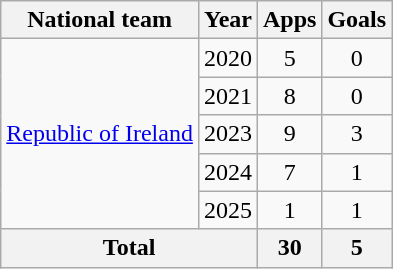<table class=wikitable style=text-align:center>
<tr>
<th>National team</th>
<th>Year</th>
<th>Apps</th>
<th>Goals</th>
</tr>
<tr>
<td rowspan="5"><a href='#'>Republic of Ireland</a></td>
<td>2020</td>
<td>5</td>
<td>0</td>
</tr>
<tr>
<td>2021</td>
<td>8</td>
<td>0</td>
</tr>
<tr>
<td>2023</td>
<td>9</td>
<td>3</td>
</tr>
<tr>
<td>2024</td>
<td>7</td>
<td>1</td>
</tr>
<tr>
<td>2025</td>
<td>1</td>
<td>1</td>
</tr>
<tr>
<th colspan="2">Total</th>
<th>30</th>
<th>5</th>
</tr>
</table>
